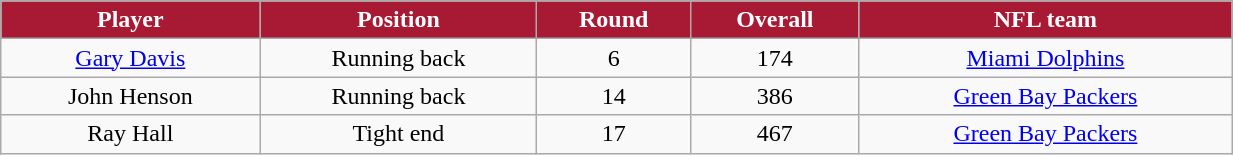<table class="wikitable" width="65%">
<tr align="center" style="background:#A81933;color:#FFFFFF;">
<td><strong>Player</strong></td>
<td><strong>Position</strong></td>
<td><strong>Round</strong></td>
<td><strong>Overall</strong></td>
<td><strong>NFL team</strong></td>
</tr>
<tr align="center" bgcolor="">
<td><a href='#'>Gary Davis</a></td>
<td>Running back</td>
<td>6</td>
<td>174</td>
<td><a href='#'>Miami Dolphins</a></td>
</tr>
<tr align="center" bgcolor="">
<td>John Henson</td>
<td>Running back</td>
<td>14</td>
<td>386</td>
<td><a href='#'>Green Bay Packers</a></td>
</tr>
<tr align="center" bgcolor="">
<td>Ray Hall</td>
<td>Tight end</td>
<td>17</td>
<td>467</td>
<td><a href='#'>Green Bay Packers</a></td>
</tr>
</table>
